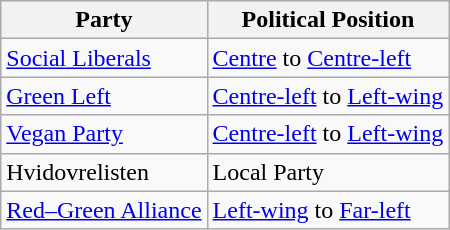<table class="wikitable mw-collapsible mw-collapsed">
<tr>
<th>Party</th>
<th>Political Position</th>
</tr>
<tr>
<td><a href='#'>Social Liberals</a></td>
<td><a href='#'>Centre</a> to <a href='#'>Centre-left</a></td>
</tr>
<tr>
<td><a href='#'>Green Left</a></td>
<td><a href='#'>Centre-left</a> to <a href='#'>Left-wing</a></td>
</tr>
<tr>
<td><a href='#'>Vegan Party</a></td>
<td><a href='#'>Centre-left</a> to <a href='#'>Left-wing</a></td>
</tr>
<tr>
<td>Hvidovrelisten</td>
<td>Local Party</td>
</tr>
<tr>
<td><a href='#'>Red–Green Alliance</a></td>
<td><a href='#'>Left-wing</a> to <a href='#'>Far-left</a></td>
</tr>
</table>
